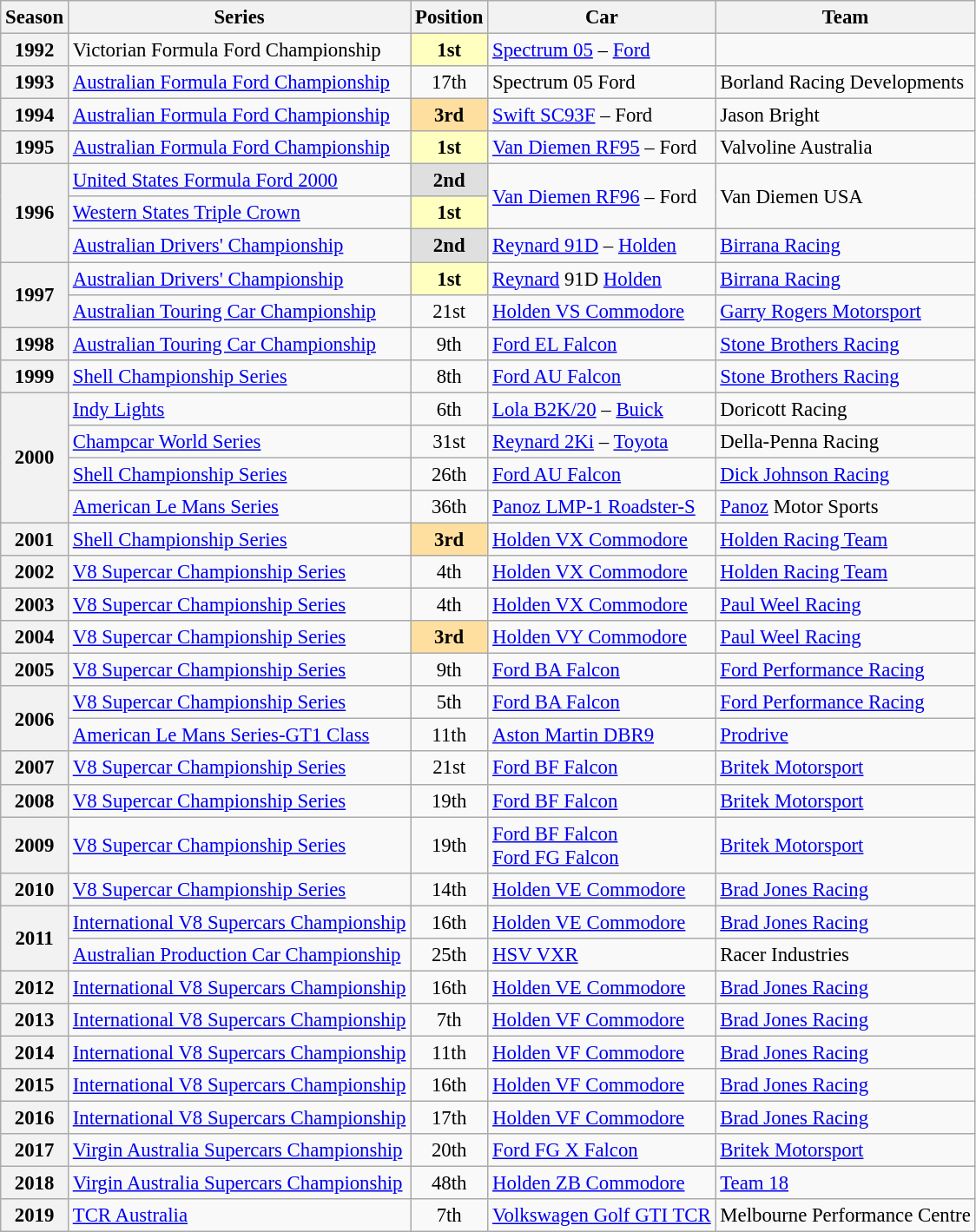<table class="wikitable" style="font-size: 95%;">
<tr>
<th>Season</th>
<th>Series</th>
<th>Position</th>
<th>Car</th>
<th>Team</th>
</tr>
<tr>
<th>1992</th>
<td>Victorian Formula Ford Championship</td>
<td align="center" style="background: #ffffbf"><strong>1st</strong></td>
<td><a href='#'>Spectrum 05</a> – <a href='#'>Ford</a></td>
<td></td>
</tr>
<tr>
<th>1993</th>
<td><a href='#'>Australian Formula Ford Championship</a></td>
<td align="center">17th</td>
<td>Spectrum 05 Ford</td>
<td>Borland Racing Developments</td>
</tr>
<tr>
<th>1994</th>
<td><a href='#'>Australian Formula Ford Championship</a></td>
<td align="center" style="background: #ffdf9f"><strong>3rd</strong></td>
<td><a href='#'>Swift SC93F</a> – Ford</td>
<td>Jason Bright</td>
</tr>
<tr>
<th>1995</th>
<td><a href='#'>Australian Formula Ford Championship</a></td>
<td align="center" style="background: #ffffbf"><strong>1st</strong></td>
<td><a href='#'>Van Diemen RF95</a> – Ford</td>
<td>Valvoline Australia</td>
</tr>
<tr>
<th rowspan=3>1996</th>
<td><a href='#'>United States Formula Ford 2000</a></td>
<td align="center" style="background: #dfdfdf"><strong>2nd</strong></td>
<td rowspan=2><a href='#'>Van Diemen RF96</a> – Ford</td>
<td rowspan=2>Van Diemen USA</td>
</tr>
<tr>
<td><a href='#'>Western States Triple Crown</a></td>
<td align="center" style="background: #ffffbf"><strong>1st</strong></td>
</tr>
<tr>
<td><a href='#'>Australian Drivers' Championship</a></td>
<td align="center" style="background: #dfdfdf"><strong>2nd</strong></td>
<td><a href='#'>Reynard 91D</a> – <a href='#'>Holden</a></td>
<td><a href='#'>Birrana Racing</a></td>
</tr>
<tr>
<th rowspan=2>1997</th>
<td><a href='#'>Australian Drivers' Championship</a></td>
<td align="center" style="background: #ffffbf"><strong>1st</strong></td>
<td><a href='#'>Reynard</a> 91D <a href='#'>Holden</a></td>
<td><a href='#'>Birrana Racing</a></td>
</tr>
<tr>
<td><a href='#'>Australian Touring Car Championship</a></td>
<td align="center">21st</td>
<td><a href='#'>Holden VS Commodore</a></td>
<td><a href='#'>Garry Rogers Motorsport</a></td>
</tr>
<tr>
<th>1998</th>
<td><a href='#'>Australian Touring Car Championship</a></td>
<td align="center">9th</td>
<td><a href='#'>Ford EL Falcon</a></td>
<td><a href='#'>Stone Brothers Racing</a></td>
</tr>
<tr>
<th>1999</th>
<td><a href='#'>Shell Championship Series</a></td>
<td align="center">8th</td>
<td><a href='#'>Ford AU Falcon</a></td>
<td><a href='#'>Stone Brothers Racing</a></td>
</tr>
<tr>
<th rowspan=4>2000</th>
<td><a href='#'>Indy Lights</a></td>
<td align="center">6th</td>
<td><a href='#'>Lola B2K/20</a> – <a href='#'>Buick</a></td>
<td>Doricott Racing</td>
</tr>
<tr>
<td><a href='#'>Champcar World Series</a></td>
<td align="center">31st</td>
<td><a href='#'>Reynard 2Ki</a> – <a href='#'>Toyota</a></td>
<td>Della-Penna Racing</td>
</tr>
<tr>
<td><a href='#'>Shell Championship Series</a></td>
<td align="center">26th</td>
<td><a href='#'>Ford AU Falcon</a></td>
<td><a href='#'>Dick Johnson Racing</a></td>
</tr>
<tr>
<td><a href='#'>American Le Mans Series</a></td>
<td align="center">36th</td>
<td><a href='#'>Panoz LMP-1 Roadster-S</a></td>
<td><a href='#'>Panoz</a> Motor Sports</td>
</tr>
<tr>
<th>2001</th>
<td><a href='#'>Shell Championship Series</a></td>
<td align="center" style="background: #ffdf9f"><strong>3rd</strong></td>
<td><a href='#'>Holden VX Commodore</a></td>
<td><a href='#'>Holden Racing Team</a></td>
</tr>
<tr>
<th>2002</th>
<td><a href='#'>V8 Supercar Championship Series</a></td>
<td align="center">4th</td>
<td><a href='#'>Holden VX Commodore</a></td>
<td><a href='#'>Holden Racing Team</a></td>
</tr>
<tr>
<th>2003</th>
<td><a href='#'>V8 Supercar Championship Series</a></td>
<td align="center">4th</td>
<td><a href='#'>Holden VX Commodore</a></td>
<td><a href='#'>Paul Weel Racing</a></td>
</tr>
<tr>
<th>2004</th>
<td><a href='#'>V8 Supercar Championship Series</a></td>
<td align="center" style="background: #ffdf9f"><strong>3rd</strong></td>
<td><a href='#'>Holden VY Commodore</a></td>
<td><a href='#'>Paul Weel Racing</a></td>
</tr>
<tr>
<th>2005</th>
<td><a href='#'>V8 Supercar Championship Series</a></td>
<td align="center">9th</td>
<td><a href='#'>Ford BA Falcon</a></td>
<td><a href='#'>Ford Performance Racing</a></td>
</tr>
<tr>
<th rowspan=2>2006</th>
<td><a href='#'>V8 Supercar Championship Series</a></td>
<td align="center">5th</td>
<td><a href='#'>Ford BA Falcon</a></td>
<td><a href='#'>Ford Performance Racing</a></td>
</tr>
<tr>
<td><a href='#'>American Le Mans Series-GT1 Class</a></td>
<td align="center">11th</td>
<td><a href='#'>Aston Martin DBR9</a></td>
<td><a href='#'>Prodrive</a></td>
</tr>
<tr>
<th>2007</th>
<td><a href='#'>V8 Supercar Championship Series</a></td>
<td align="center">21st</td>
<td><a href='#'>Ford BF Falcon</a></td>
<td><a href='#'>Britek Motorsport</a></td>
</tr>
<tr>
<th>2008</th>
<td><a href='#'>V8 Supercar Championship Series</a></td>
<td align="center">19th</td>
<td><a href='#'>Ford BF Falcon</a></td>
<td><a href='#'>Britek Motorsport</a></td>
</tr>
<tr>
<th>2009</th>
<td><a href='#'>V8 Supercar Championship Series</a></td>
<td align="center">19th</td>
<td><a href='#'>Ford BF Falcon</a><br><a href='#'>Ford FG Falcon</a></td>
<td><a href='#'>Britek Motorsport</a></td>
</tr>
<tr>
<th>2010</th>
<td><a href='#'>V8 Supercar Championship Series</a></td>
<td align="center">14th</td>
<td><a href='#'>Holden VE Commodore</a></td>
<td><a href='#'>Brad Jones Racing</a></td>
</tr>
<tr>
<th rowspan=2>2011</th>
<td><a href='#'>International V8 Supercars Championship</a></td>
<td align="center">16th</td>
<td><a href='#'>Holden VE Commodore</a></td>
<td><a href='#'>Brad Jones Racing</a></td>
</tr>
<tr>
<td><a href='#'>Australian Production Car Championship</a></td>
<td align="center">25th</td>
<td><a href='#'>HSV VXR</a></td>
<td>Racer Industries</td>
</tr>
<tr>
<th>2012</th>
<td><a href='#'>International V8 Supercars Championship</a></td>
<td align="center">16th</td>
<td><a href='#'>Holden VE Commodore</a></td>
<td><a href='#'>Brad Jones Racing</a></td>
</tr>
<tr>
<th>2013</th>
<td><a href='#'>International V8 Supercars Championship</a></td>
<td align="center">7th</td>
<td><a href='#'>Holden VF Commodore</a></td>
<td><a href='#'>Brad Jones Racing</a></td>
</tr>
<tr>
<th>2014</th>
<td><a href='#'>International V8 Supercars Championship</a></td>
<td align="center">11th</td>
<td><a href='#'>Holden VF Commodore</a></td>
<td><a href='#'>Brad Jones Racing</a></td>
</tr>
<tr>
<th>2015</th>
<td><a href='#'>International V8 Supercars Championship</a></td>
<td align="center">16th</td>
<td><a href='#'>Holden VF Commodore</a></td>
<td><a href='#'>Brad Jones Racing</a></td>
</tr>
<tr>
<th>2016</th>
<td><a href='#'>International V8 Supercars Championship</a></td>
<td align="center">17th</td>
<td><a href='#'>Holden VF Commodore</a></td>
<td><a href='#'>Brad Jones Racing</a></td>
</tr>
<tr>
<th>2017</th>
<td><a href='#'>Virgin Australia Supercars Championship</a></td>
<td align="center">20th</td>
<td><a href='#'>Ford FG X Falcon</a></td>
<td><a href='#'>Britek Motorsport</a></td>
</tr>
<tr>
<th>2018</th>
<td><a href='#'>Virgin Australia Supercars Championship</a></td>
<td align="center">48th</td>
<td><a href='#'>Holden ZB Commodore</a></td>
<td><a href='#'>Team 18</a></td>
</tr>
<tr>
<th>2019</th>
<td><a href='#'>TCR Australia</a></td>
<td align="center">7th</td>
<td><a href='#'>Volkswagen Golf GTI TCR</a></td>
<td>Melbourne Performance Centre</td>
</tr>
</table>
